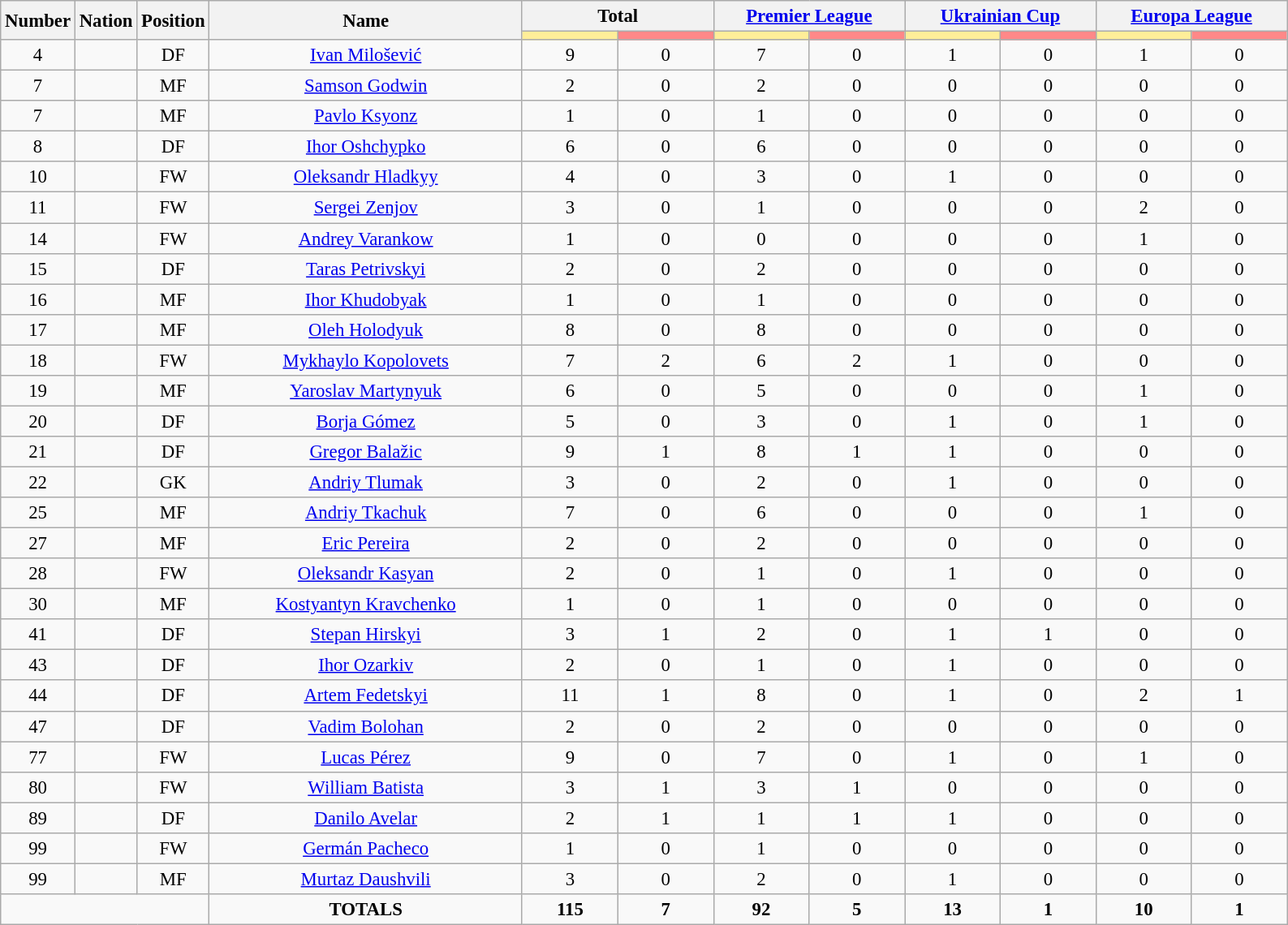<table class="wikitable" style="font-size: 95%; text-align: center;">
<tr>
<th width=40 rowspan="2">Number</th>
<th width=40 rowspan="2">Nation</th>
<th width=40 rowspan="2">Position</th>
<th width=250 rowspan="2">Name</th>
<th width=150 colspan="2">Total</th>
<th width=150 colspan="2"><a href='#'>Premier League</a></th>
<th width=150 colspan="2"><a href='#'>Ukrainian Cup</a></th>
<th width=150 colspan="2"><a href='#'>Europa League</a></th>
</tr>
<tr>
<th width=60 style="background: #FFEE99"></th>
<th width=60 style="background: #FF8888"></th>
<th width=60 style="background: #FFEE99"></th>
<th width=60 style="background: #FF8888"></th>
<th width=60 style="background: #FFEE99"></th>
<th width=60 style="background: #FF8888"></th>
<th width=60 style="background: #FFEE99"></th>
<th width=60 style="background: #FF8888"></th>
</tr>
<tr>
<td>4</td>
<td></td>
<td>DF</td>
<td><a href='#'>Ivan Milošević</a></td>
<td>9</td>
<td>0</td>
<td>7</td>
<td>0</td>
<td>1</td>
<td>0</td>
<td>1</td>
<td>0</td>
</tr>
<tr>
<td>7</td>
<td></td>
<td>MF</td>
<td><a href='#'>Samson Godwin</a></td>
<td>2</td>
<td>0</td>
<td>2</td>
<td>0</td>
<td>0</td>
<td>0</td>
<td>0</td>
<td>0</td>
</tr>
<tr>
<td>7</td>
<td></td>
<td>MF</td>
<td><a href='#'>Pavlo Ksyonz</a></td>
<td>1</td>
<td>0</td>
<td>1</td>
<td>0</td>
<td>0</td>
<td>0</td>
<td>0</td>
<td>0</td>
</tr>
<tr>
<td>8</td>
<td></td>
<td>DF</td>
<td><a href='#'>Ihor Oshchypko</a></td>
<td>6</td>
<td>0</td>
<td>6</td>
<td>0</td>
<td>0</td>
<td>0</td>
<td>0</td>
<td>0</td>
</tr>
<tr>
<td>10</td>
<td></td>
<td>FW</td>
<td><a href='#'>Oleksandr Hladkyy</a></td>
<td>4</td>
<td>0</td>
<td>3</td>
<td>0</td>
<td>1</td>
<td>0</td>
<td>0</td>
<td>0</td>
</tr>
<tr>
<td>11</td>
<td></td>
<td>FW</td>
<td><a href='#'>Sergei Zenjov</a></td>
<td>3</td>
<td>0</td>
<td>1</td>
<td>0</td>
<td>0</td>
<td>0</td>
<td>2</td>
<td>0</td>
</tr>
<tr>
<td>14</td>
<td></td>
<td>FW</td>
<td><a href='#'>Andrey Varankow</a></td>
<td>1</td>
<td>0</td>
<td>0</td>
<td>0</td>
<td>0</td>
<td>0</td>
<td>1</td>
<td>0</td>
</tr>
<tr>
<td>15</td>
<td></td>
<td>DF</td>
<td><a href='#'>Taras Petrivskyi</a></td>
<td>2</td>
<td>0</td>
<td>2</td>
<td>0</td>
<td>0</td>
<td>0</td>
<td>0</td>
<td>0</td>
</tr>
<tr>
<td>16</td>
<td></td>
<td>MF</td>
<td><a href='#'>Ihor Khudobyak</a></td>
<td>1</td>
<td>0</td>
<td>1</td>
<td>0</td>
<td>0</td>
<td>0</td>
<td>0</td>
<td>0</td>
</tr>
<tr>
<td>17</td>
<td></td>
<td>MF</td>
<td><a href='#'>Oleh Holodyuk</a></td>
<td>8</td>
<td>0</td>
<td>8</td>
<td>0</td>
<td>0</td>
<td>0</td>
<td>0</td>
<td>0</td>
</tr>
<tr>
<td>18</td>
<td></td>
<td>FW</td>
<td><a href='#'>Mykhaylo Kopolovets</a></td>
<td>7</td>
<td>2</td>
<td>6</td>
<td>2</td>
<td>1</td>
<td>0</td>
<td>0</td>
<td>0</td>
</tr>
<tr>
<td>19</td>
<td></td>
<td>MF</td>
<td><a href='#'>Yaroslav Martynyuk</a></td>
<td>6</td>
<td>0</td>
<td>5</td>
<td>0</td>
<td>0</td>
<td>0</td>
<td>1</td>
<td>0</td>
</tr>
<tr>
<td>20</td>
<td></td>
<td>DF</td>
<td><a href='#'>Borja Gómez</a></td>
<td>5</td>
<td>0</td>
<td>3</td>
<td>0</td>
<td>1</td>
<td>0</td>
<td>1</td>
<td>0</td>
</tr>
<tr>
<td>21</td>
<td></td>
<td>DF</td>
<td><a href='#'>Gregor Balažic</a></td>
<td>9</td>
<td>1</td>
<td>8</td>
<td>1</td>
<td>1</td>
<td>0</td>
<td>0</td>
<td>0</td>
</tr>
<tr>
<td>22</td>
<td></td>
<td>GK</td>
<td><a href='#'>Andriy Tlumak</a></td>
<td>3</td>
<td>0</td>
<td>2</td>
<td>0</td>
<td>1</td>
<td>0</td>
<td>0</td>
<td>0</td>
</tr>
<tr>
<td>25</td>
<td></td>
<td>MF</td>
<td><a href='#'>Andriy Tkachuk</a></td>
<td>7</td>
<td>0</td>
<td>6</td>
<td>0</td>
<td>0</td>
<td>0</td>
<td>1</td>
<td>0</td>
</tr>
<tr>
<td>27</td>
<td></td>
<td>MF</td>
<td><a href='#'>Eric Pereira</a></td>
<td>2</td>
<td>0</td>
<td>2</td>
<td>0</td>
<td>0</td>
<td>0</td>
<td>0</td>
<td>0</td>
</tr>
<tr>
<td>28</td>
<td></td>
<td>FW</td>
<td><a href='#'>Oleksandr Kasyan</a></td>
<td>2</td>
<td>0</td>
<td>1</td>
<td>0</td>
<td>1</td>
<td>0</td>
<td>0</td>
<td>0</td>
</tr>
<tr>
<td>30</td>
<td></td>
<td>MF</td>
<td><a href='#'>Kostyantyn Kravchenko</a></td>
<td>1</td>
<td>0</td>
<td>1</td>
<td>0</td>
<td>0</td>
<td>0</td>
<td>0</td>
<td>0</td>
</tr>
<tr>
<td>41</td>
<td></td>
<td>DF</td>
<td><a href='#'>Stepan Hirskyi</a></td>
<td>3</td>
<td>1</td>
<td>2</td>
<td>0</td>
<td>1</td>
<td>1</td>
<td>0</td>
<td>0</td>
</tr>
<tr>
<td>43</td>
<td></td>
<td>DF</td>
<td><a href='#'>Ihor Ozarkiv</a></td>
<td>2</td>
<td>0</td>
<td>1</td>
<td>0</td>
<td>1</td>
<td>0</td>
<td>0</td>
<td>0</td>
</tr>
<tr>
<td>44</td>
<td></td>
<td>DF</td>
<td><a href='#'>Artem Fedetskyi</a></td>
<td>11</td>
<td>1</td>
<td>8</td>
<td>0</td>
<td>1</td>
<td>0</td>
<td>2</td>
<td>1</td>
</tr>
<tr>
<td>47</td>
<td></td>
<td>DF</td>
<td><a href='#'>Vadim Bolohan</a></td>
<td>2</td>
<td>0</td>
<td>2</td>
<td>0</td>
<td>0</td>
<td>0</td>
<td>0</td>
<td>0</td>
</tr>
<tr>
<td>77</td>
<td></td>
<td>FW</td>
<td><a href='#'>Lucas Pérez</a></td>
<td>9</td>
<td>0</td>
<td>7</td>
<td>0</td>
<td>1</td>
<td>0</td>
<td>1</td>
<td>0</td>
</tr>
<tr>
<td>80</td>
<td></td>
<td>FW</td>
<td><a href='#'>William Batista</a></td>
<td>3</td>
<td>1</td>
<td>3</td>
<td>1</td>
<td>0</td>
<td>0</td>
<td>0</td>
<td>0</td>
</tr>
<tr>
<td>89</td>
<td></td>
<td>DF</td>
<td><a href='#'>Danilo Avelar</a></td>
<td>2</td>
<td>1</td>
<td>1</td>
<td>1</td>
<td>1</td>
<td>0</td>
<td>0</td>
<td>0</td>
</tr>
<tr>
<td>99</td>
<td></td>
<td>FW</td>
<td><a href='#'>Germán Pacheco</a></td>
<td>1</td>
<td>0</td>
<td>1</td>
<td>0</td>
<td>0</td>
<td>0</td>
<td>0</td>
<td>0</td>
</tr>
<tr>
<td>99</td>
<td></td>
<td>MF</td>
<td><a href='#'>Murtaz Daushvili</a></td>
<td>3</td>
<td>0</td>
<td>2</td>
<td>0</td>
<td>1</td>
<td>0</td>
<td>0</td>
<td>0</td>
</tr>
<tr>
<td colspan="3"></td>
<td><strong>TOTALS</strong></td>
<td><strong>115</strong></td>
<td><strong>7</strong></td>
<td><strong>92</strong></td>
<td><strong>5</strong></td>
<td><strong>13</strong></td>
<td><strong>1</strong></td>
<td><strong>10</strong></td>
<td><strong>1</strong></td>
</tr>
</table>
